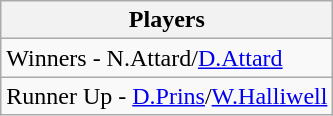<table class="wikitable">
<tr>
<th>Players</th>
</tr>
<tr>
<td> Winners - N.Attard/<a href='#'>D.Attard</a></td>
</tr>
<tr>
<td> Runner Up - <a href='#'>D.Prins</a>/<a href='#'>W.Halliwell</a></td>
</tr>
</table>
